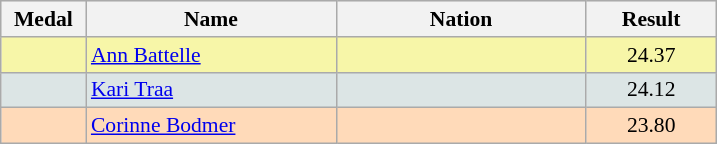<table class=wikitable style="border:1px solid #AAAAAA;font-size:90%">
<tr bgcolor="#E4E4E4">
<th width=50>Medal</th>
<th width=160>Name</th>
<th width=160>Nation</th>
<th width=80>Result</th>
</tr>
<tr bgcolor="#F7F6A8">
<td align="center"></td>
<td><a href='#'>Ann Battelle</a></td>
<td></td>
<td align="center">24.37</td>
</tr>
<tr bgcolor="#DCE5E5">
<td align="center"></td>
<td><a href='#'>Kari Traa</a></td>
<td></td>
<td align="center">24.12</td>
</tr>
<tr bgcolor="#FFDAB9">
<td align="center"></td>
<td><a href='#'>Corinne Bodmer</a></td>
<td></td>
<td align="center">23.80</td>
</tr>
</table>
